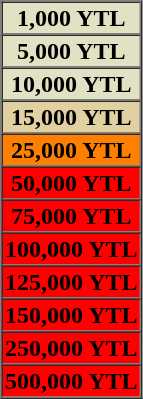<table border=1 cellspacing=0 cellpadding =1 width=95px|->
<tr>
<td bgcolor="#E1E1C4" align=center><span><strong>1,000 YTL</strong></span></td>
</tr>
<tr>
<td bgcolor="#E1E1C4" align=center><span><strong>5,000 YTL</strong></span></td>
</tr>
<tr>
<td bgcolor="#E1E1C4" align=center><span><strong>10,000 YTL</strong></span></td>
</tr>
<tr>
<td bgcolor="#E1D0A2" align=center><span><strong>15,000 YTL</strong></span></td>
</tr>
<tr>
<td bgcolor="#FF8000" align=center><span><strong>25,000 YTL</strong></span></td>
</tr>
<tr>
<td bgcolor="#FF0000" align=center><span><strong>50,000 YTL</strong></span></td>
</tr>
<tr>
<td bgcolor="#FF0000" align=center><span><strong>75,000 YTL</strong></span></td>
</tr>
<tr>
<td bgcolor="#FF0000" align=center><span><strong>100,000 YTL</strong></span></td>
</tr>
<tr>
<td bgcolor="#FF0000" align=center><span><strong>125,000 YTL</strong></span></td>
</tr>
<tr>
<td bgcolor="#FF0000" align=center><span><strong>150,000 YTL</strong></span></td>
</tr>
<tr>
<td bgcolor="#FF0000" align=center><span><strong>250,000 YTL</strong></span></td>
</tr>
<tr>
<td bgcolor="#FF0000" align=center><span><strong>500,000 YTL</strong></span></td>
</tr>
</table>
